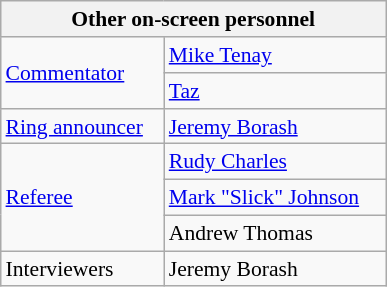<table align="right" class="wikitable" style="border:1px; font-size:90%; margin-left:1em;">
<tr>
<th colspan="2" width="250"><strong>Other on-screen personnel</strong></th>
</tr>
<tr>
<td rowspan=2><a href='#'>Commentator</a></td>
<td><a href='#'>Mike Tenay</a></td>
</tr>
<tr>
<td><a href='#'>Taz</a></td>
</tr>
<tr>
<td><a href='#'>Ring announcer</a></td>
<td><a href='#'>Jeremy Borash</a></td>
</tr>
<tr>
<td rowspan=3><a href='#'>Referee</a></td>
<td><a href='#'>Rudy Charles</a></td>
</tr>
<tr>
<td><a href='#'>Mark "Slick" Johnson</a></td>
</tr>
<tr>
<td>Andrew Thomas</td>
</tr>
<tr>
<td rowspan=1>Interviewers</td>
<td>Jeremy Borash</td>
</tr>
<tr>
</tr>
</table>
